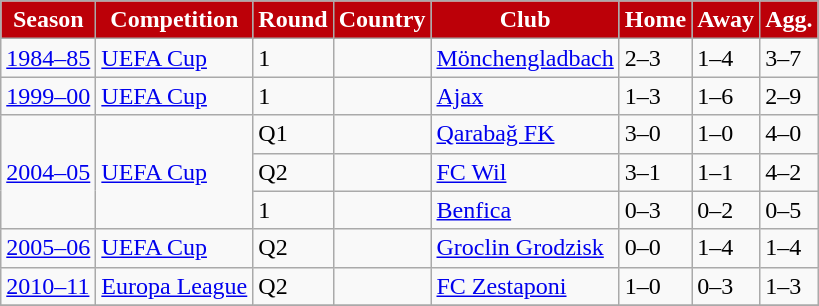<table class="wikitable">
<tr>
<th style="color:#FFFFFF; background:#BC0008;">Season</th>
<th style="color:#FFFFFF; background:#BC0008;">Competition</th>
<th style="color:#FFFFFF; background:#BC0008;">Round</th>
<th style="color:#FFFFFF; background:#BC0008;">Country</th>
<th style="color:#FFFFFF; background:#BC0008;">Club</th>
<th style="color:#FFFFFF; background:#BC0008;">Home</th>
<th style="color:#FFFFFF; background:#BC0008;">Away</th>
<th style="color:#FFFFFF; background:#BC0008;">Agg.</th>
</tr>
<tr>
<td><a href='#'>1984–85</a></td>
<td><a href='#'>UEFA Cup</a></td>
<td>1</td>
<td></td>
<td><a href='#'>Mönchengladbach</a></td>
<td>2–3</td>
<td>1–4</td>
<td>3–7</td>
</tr>
<tr>
<td><a href='#'>1999–00</a></td>
<td><a href='#'>UEFA Cup</a></td>
<td>1</td>
<td></td>
<td><a href='#'>Ajax</a></td>
<td>1–3</td>
<td>1–6</td>
<td>2–9</td>
</tr>
<tr>
<td rowspan="3"><a href='#'>2004–05</a></td>
<td rowspan="3"><a href='#'>UEFA Cup</a></td>
<td>Q1</td>
<td></td>
<td><a href='#'>Qarabağ FK</a></td>
<td>3–0</td>
<td>1–0</td>
<td>4–0</td>
</tr>
<tr>
<td>Q2</td>
<td></td>
<td><a href='#'>FC Wil</a></td>
<td>3–1</td>
<td>1–1</td>
<td>4–2</td>
</tr>
<tr>
<td>1</td>
<td></td>
<td><a href='#'>Benfica</a></td>
<td>0–3</td>
<td>0–2</td>
<td>0–5</td>
</tr>
<tr>
<td><a href='#'>2005–06</a></td>
<td><a href='#'>UEFA Cup</a></td>
<td>Q2</td>
<td></td>
<td><a href='#'>Groclin Grodzisk</a></td>
<td>0–0</td>
<td>1–4</td>
<td>1–4</td>
</tr>
<tr>
<td><a href='#'>2010–11</a></td>
<td><a href='#'>Europa League</a></td>
<td>Q2</td>
<td></td>
<td><a href='#'>FC Zestaponi</a></td>
<td>1–0</td>
<td>0–3</td>
<td>1–3</td>
</tr>
<tr>
</tr>
</table>
